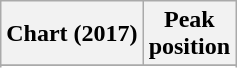<table class="wikitable sortable plainrowheaders">
<tr>
<th>Chart (2017)</th>
<th>Peak<br>position</th>
</tr>
<tr>
</tr>
<tr>
</tr>
</table>
